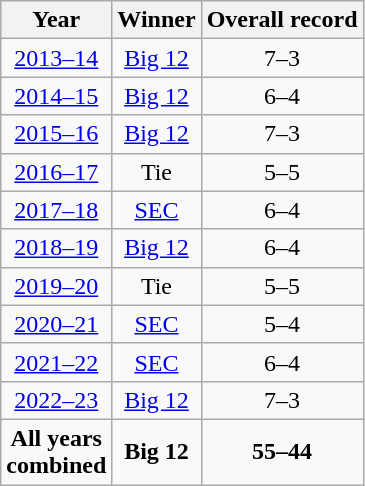<table class=wikitable style="text-align:center">
<tr>
<th>Year</th>
<th>Winner</th>
<th>Overall record</th>
</tr>
<tr>
<td><a href='#'>2013–14</a></td>
<td><a href='#'>Big 12</a></td>
<td>7–3</td>
</tr>
<tr>
<td><a href='#'>2014–15</a></td>
<td><a href='#'>Big 12</a></td>
<td>6–4</td>
</tr>
<tr>
<td><a href='#'>2015–16</a></td>
<td><a href='#'>Big 12</a></td>
<td>7–3</td>
</tr>
<tr>
<td><a href='#'>2016–17</a></td>
<td>Tie</td>
<td>5–5</td>
</tr>
<tr>
<td><a href='#'>2017–18</a></td>
<td><a href='#'>SEC</a></td>
<td>6–4</td>
</tr>
<tr>
<td><a href='#'>2018–19</a></td>
<td><a href='#'>Big 12</a></td>
<td>6–4</td>
</tr>
<tr>
<td><a href='#'>2019–20</a></td>
<td>Tie</td>
<td>5–5</td>
</tr>
<tr>
<td><a href='#'>2020–21</a></td>
<td><a href='#'>SEC</a></td>
<td>5–4</td>
</tr>
<tr>
<td><a href='#'>2021–22</a></td>
<td><a href='#'>SEC</a></td>
<td>6–4</td>
</tr>
<tr>
<td><a href='#'>2022–23</a></td>
<td><a href='#'>Big 12</a></td>
<td>7–3</td>
</tr>
<tr>
<td><strong>All years<br>combined</strong></td>
<td><strong>Big 12</strong></td>
<td><strong>55–44</strong></td>
</tr>
</table>
